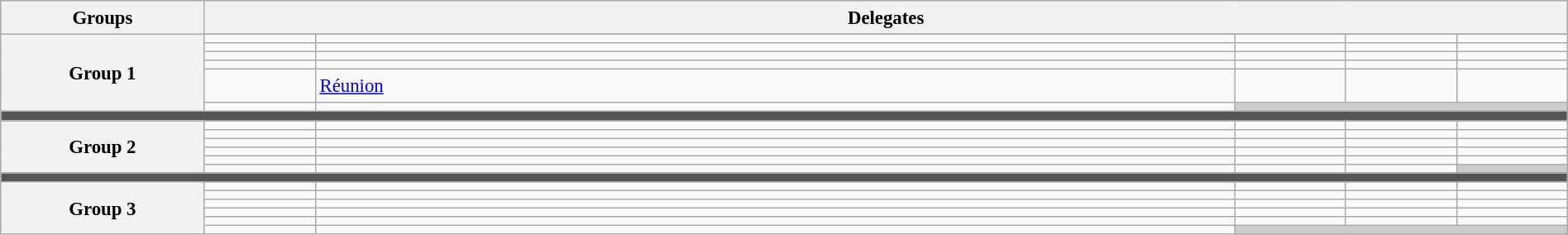<table class="wikitable" style=" line-height:20px; width:100%; font-size: 95%;">
<tr>
<th style="width:13%;">Groups</th>
<th colspan="5" style="width:75px;">Delegates</th>
</tr>
<tr>
<th rowspan=7 style="text-align:center;">Group 1</th>
</tr>
<tr>
<td></td>
<td></td>
<td></td>
<td></td>
<td></td>
</tr>
<tr>
<td></td>
<td></td>
<td></td>
<td></td>
<td></td>
</tr>
<tr>
<td></td>
<td></td>
<td></td>
<td></td>
<td></td>
</tr>
<tr>
<td></td>
<td></td>
<td></td>
<td></td>
<td></td>
</tr>
<tr>
<td></td>
<td> <a href='#'>Réunion</a></td>
<td></td>
<td></td>
<td></td>
</tr>
<tr>
<td></td>
<td></td>
<td style="background:#ccc;" colspan=3></td>
</tr>
<tr style="background:#555;">
<td colspan=6></td>
</tr>
<tr>
<th rowspan=7 style="text-align:center;">Group 2</th>
</tr>
<tr>
<td></td>
<td></td>
<td></td>
<td></td>
<td></td>
</tr>
<tr>
<td></td>
<td></td>
<td></td>
<td></td>
<td></td>
</tr>
<tr>
<td></td>
<td></td>
<td></td>
<td></td>
<td></td>
</tr>
<tr>
<td></td>
<td></td>
<td></td>
<td></td>
<td></td>
</tr>
<tr>
<td></td>
<td></td>
<td></td>
<td></td>
<td></td>
</tr>
<tr>
<td></td>
<td></td>
<td></td>
<td></td>
<td style="background:#ccc;" colspan=2></td>
</tr>
<tr style="background:#555;">
<td colspan=6></td>
</tr>
<tr>
<th rowspan=7 style="text-align:center;">Group 3</th>
</tr>
<tr>
<td></td>
<td></td>
<td></td>
<td></td>
<td></td>
</tr>
<tr>
<td></td>
<td></td>
<td></td>
<td></td>
<td></td>
</tr>
<tr>
<td></td>
<td></td>
<td></td>
<td></td>
<td></td>
</tr>
<tr>
<td></td>
<td></td>
<td></td>
<td></td>
<td></td>
</tr>
<tr>
<td></td>
<td></td>
<td></td>
<td></td>
<td></td>
</tr>
<tr>
<td></td>
<td></td>
<td style="background:#ccc;" colspan=4></td>
</tr>
</table>
